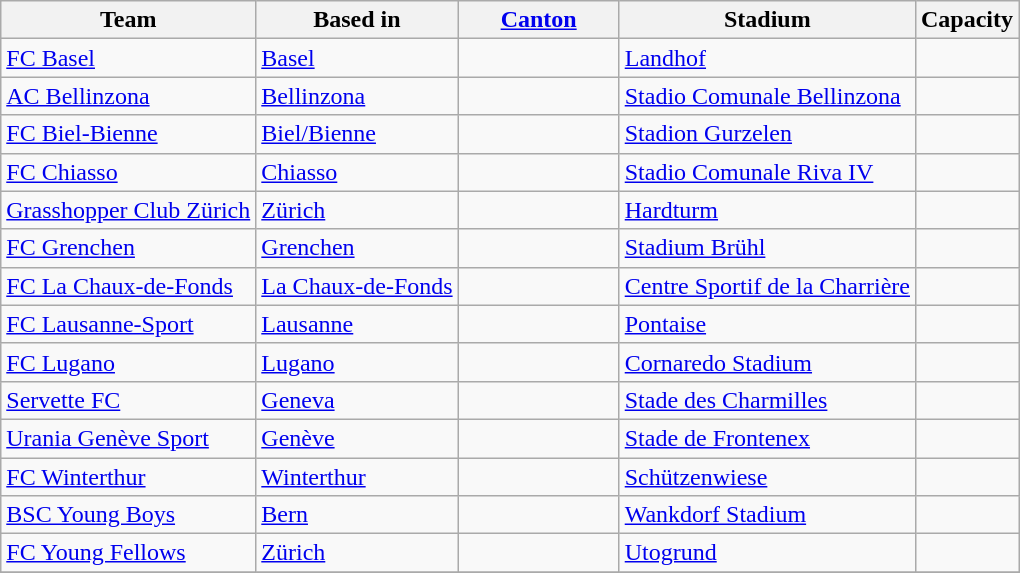<table class="wikitable sortable" style="text-align: left;">
<tr>
<th>Team</th>
<th>Based in</th>
<th width="100"><a href='#'>Canton</a></th>
<th>Stadium</th>
<th>Capacity</th>
</tr>
<tr>
<td><a href='#'>FC Basel</a></td>
<td><a href='#'>Basel</a></td>
<td></td>
<td><a href='#'>Landhof</a></td>
<td></td>
</tr>
<tr>
<td><a href='#'>AC Bellinzona</a></td>
<td><a href='#'>Bellinzona</a></td>
<td></td>
<td><a href='#'>Stadio Comunale Bellinzona</a></td>
<td></td>
</tr>
<tr>
<td><a href='#'>FC Biel-Bienne</a></td>
<td><a href='#'>Biel/Bienne</a></td>
<td></td>
<td><a href='#'>Stadion Gurzelen</a></td>
<td></td>
</tr>
<tr>
<td><a href='#'>FC Chiasso</a></td>
<td><a href='#'>Chiasso</a></td>
<td></td>
<td><a href='#'>Stadio Comunale Riva IV</a></td>
<td></td>
</tr>
<tr>
<td><a href='#'>Grasshopper Club Zürich</a></td>
<td><a href='#'>Zürich</a></td>
<td></td>
<td><a href='#'>Hardturm</a></td>
<td></td>
</tr>
<tr>
<td><a href='#'>FC Grenchen</a></td>
<td><a href='#'>Grenchen</a></td>
<td></td>
<td><a href='#'>Stadium Brühl</a></td>
<td></td>
</tr>
<tr>
<td><a href='#'>FC La Chaux-de-Fonds</a></td>
<td><a href='#'>La Chaux-de-Fonds</a></td>
<td></td>
<td><a href='#'>Centre Sportif de la Charrière</a></td>
<td></td>
</tr>
<tr>
<td><a href='#'>FC Lausanne-Sport</a></td>
<td><a href='#'>Lausanne</a></td>
<td></td>
<td><a href='#'>Pontaise</a></td>
<td></td>
</tr>
<tr>
<td><a href='#'>FC Lugano</a></td>
<td><a href='#'>Lugano</a></td>
<td></td>
<td><a href='#'>Cornaredo Stadium</a></td>
<td></td>
</tr>
<tr>
<td><a href='#'>Servette FC</a></td>
<td><a href='#'>Geneva</a></td>
<td></td>
<td><a href='#'>Stade des Charmilles</a></td>
<td></td>
</tr>
<tr>
<td><a href='#'>Urania Genève Sport</a></td>
<td><a href='#'>Genève</a></td>
<td></td>
<td><a href='#'>Stade de Frontenex</a></td>
<td></td>
</tr>
<tr>
<td><a href='#'>FC Winterthur</a></td>
<td><a href='#'>Winterthur</a></td>
<td></td>
<td><a href='#'>Schützenwiese</a></td>
<td></td>
</tr>
<tr>
<td><a href='#'>BSC Young Boys</a></td>
<td><a href='#'>Bern</a></td>
<td></td>
<td><a href='#'>Wankdorf Stadium</a></td>
<td></td>
</tr>
<tr>
<td><a href='#'>FC Young Fellows</a></td>
<td><a href='#'>Zürich</a></td>
<td></td>
<td><a href='#'>Utogrund</a></td>
<td></td>
</tr>
<tr>
</tr>
</table>
